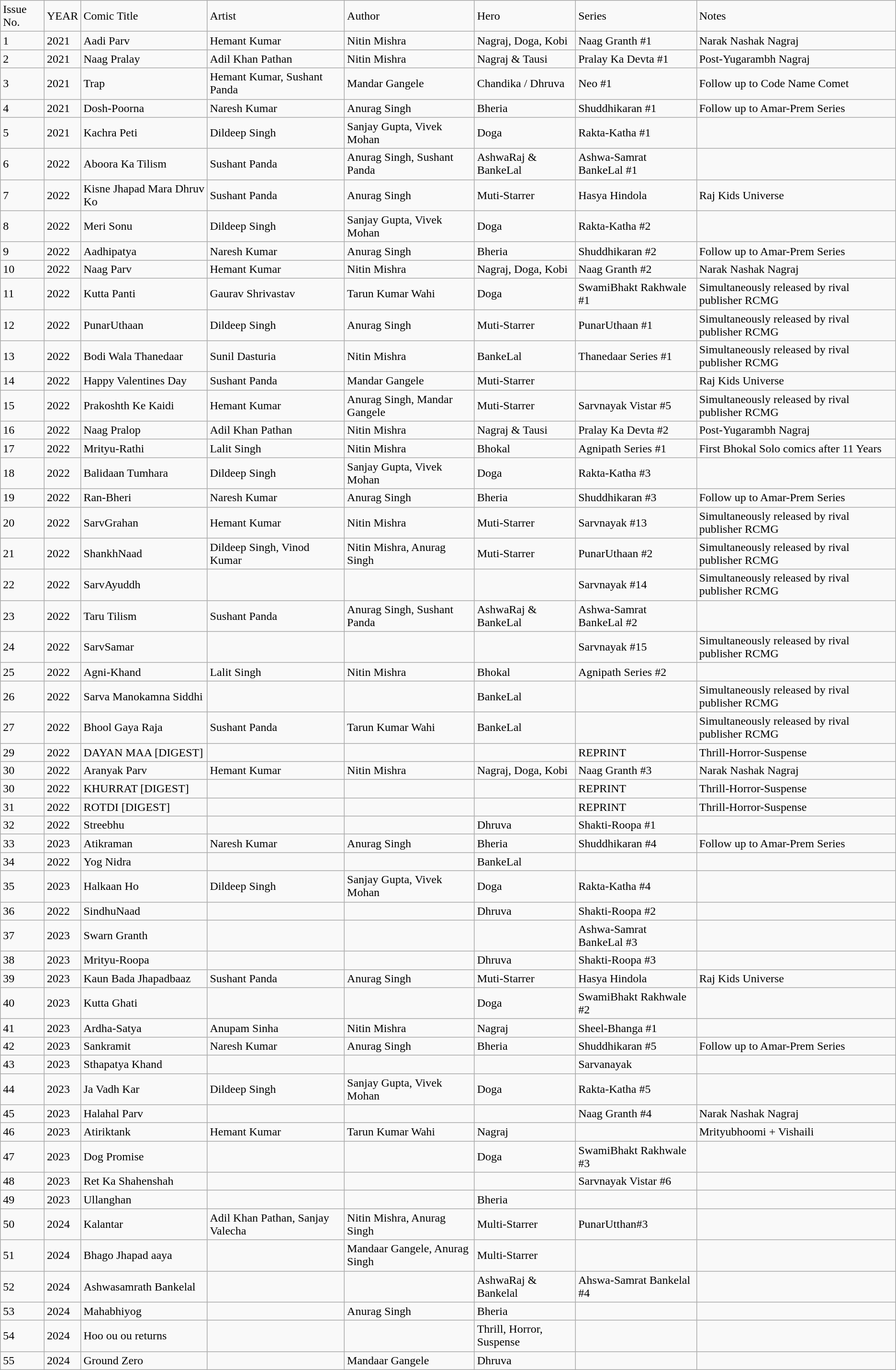<table class="wikitable">
<tr>
<td>Issue No.</td>
<td>YEAR</td>
<td>Comic Title</td>
<td>Artist</td>
<td>Author</td>
<td>Hero</td>
<td>Series</td>
<td>Notes</td>
</tr>
<tr>
<td>1</td>
<td>2021</td>
<td>Aadi Parv</td>
<td>Hemant Kumar</td>
<td>Nitin Mishra</td>
<td>Nagraj, Doga, Kobi</td>
<td>Naag Granth #1</td>
<td>Narak Nashak Nagraj</td>
</tr>
<tr>
<td>2</td>
<td>2021</td>
<td>Naag Pralay</td>
<td>Adil Khan Pathan</td>
<td>Nitin Mishra</td>
<td>Nagraj & Tausi</td>
<td>Pralay Ka Devta #1</td>
<td>Post-Yugarambh Nagraj</td>
</tr>
<tr>
<td>3</td>
<td>2021</td>
<td>Trap</td>
<td>Hemant Kumar, Sushant Panda</td>
<td>Mandar Gangele</td>
<td>Chandika / Dhruva</td>
<td>Neo #1</td>
<td>Follow up to Code Name Comet</td>
</tr>
<tr>
<td>4</td>
<td>2021</td>
<td>Dosh-Poorna</td>
<td>Naresh Kumar</td>
<td>Anurag Singh</td>
<td>Bheria</td>
<td>Shuddhikaran #1</td>
<td>Follow up to Amar-Prem Series</td>
</tr>
<tr>
<td>5</td>
<td>2021</td>
<td>Kachra Peti</td>
<td>Dildeep Singh</td>
<td>Sanjay Gupta, Vivek Mohan</td>
<td>Doga</td>
<td>Rakta-Katha #1</td>
<td></td>
</tr>
<tr>
<td>6</td>
<td>2022</td>
<td>Aboora Ka Tilism</td>
<td>Sushant Panda</td>
<td>Anurag Singh, Sushant Panda</td>
<td>AshwaRaj & BankeLal</td>
<td>Ashwa-Samrat BankeLal #1</td>
<td></td>
</tr>
<tr>
<td>7</td>
<td>2022</td>
<td>Kisne Jhapad Mara Dhruv Ko</td>
<td>Sushant Panda</td>
<td>Anurag Singh</td>
<td>Muti-Starrer</td>
<td>Hasya Hindola</td>
<td>Raj Kids Universe</td>
</tr>
<tr>
<td>8</td>
<td>2022</td>
<td>Meri Sonu</td>
<td>Dildeep Singh</td>
<td>Sanjay Gupta, Vivek Mohan</td>
<td>Doga</td>
<td>Rakta-Katha #2</td>
<td></td>
</tr>
<tr>
<td>9</td>
<td>2022</td>
<td>Aadhipatya</td>
<td>Naresh Kumar</td>
<td>Anurag Singh</td>
<td>Bheria</td>
<td>Shuddhikaran #2</td>
<td>Follow up to Amar-Prem Series</td>
</tr>
<tr>
<td>10</td>
<td>2022</td>
<td>Naag Parv</td>
<td>Hemant Kumar</td>
<td>Nitin Mishra</td>
<td>Nagraj, Doga, Kobi</td>
<td>Naag Granth #2</td>
<td>Narak Nashak Nagraj</td>
</tr>
<tr>
<td>11</td>
<td>2022</td>
<td>Kutta Panti</td>
<td>Gaurav Shrivastav</td>
<td>Tarun Kumar Wahi</td>
<td>Doga</td>
<td>SwamiBhakt Rakhwale #1</td>
<td>Simultaneously released by rival  publisher RCMG</td>
</tr>
<tr>
<td>12</td>
<td>2022</td>
<td>PunarUthaan</td>
<td>Dildeep Singh</td>
<td>Anurag Singh</td>
<td>Muti-Starrer</td>
<td>PunarUthaan #1</td>
<td>Simultaneously released by rival  publisher RCMG</td>
</tr>
<tr>
<td>13</td>
<td>2022</td>
<td>Bodi Wala Thanedaar</td>
<td>Sunil Dasturia</td>
<td>Nitin Mishra</td>
<td>BankeLal</td>
<td>Thanedaar Series #1</td>
<td>Simultaneously released by rival  publisher RCMG</td>
</tr>
<tr>
<td>14</td>
<td>2022</td>
<td>Happy Valentines Day</td>
<td>Sushant Panda</td>
<td>Mandar Gangele</td>
<td>Muti-Starrer</td>
<td></td>
<td>Raj Kids Universe</td>
</tr>
<tr>
<td>15</td>
<td>2022</td>
<td>Prakoshth Ke Kaidi</td>
<td>Hemant Kumar</td>
<td>Anurag Singh, Mandar Gangele</td>
<td>Muti-Starrer</td>
<td>Sarvnayak Vistar #5</td>
<td>Simultaneously released by rival  publisher RCMG</td>
</tr>
<tr>
<td>16</td>
<td>2022</td>
<td>Naag Pralop</td>
<td>Adil Khan Pathan</td>
<td>Nitin Mishra</td>
<td>Nagraj & Tausi</td>
<td>Pralay Ka Devta #2</td>
<td>Post-Yugarambh Nagraj</td>
</tr>
<tr>
<td>17</td>
<td>2022</td>
<td>Mrityu-Rathi</td>
<td>Lalit Singh</td>
<td>Nitin Mishra</td>
<td>Bhokal</td>
<td>Agnipath Series #1</td>
<td>First Bhokal Solo comics after 11  Years</td>
</tr>
<tr>
<td>18</td>
<td>2022</td>
<td>Balidaan Tumhara</td>
<td>Dildeep Singh</td>
<td>Sanjay Gupta, Vivek Mohan</td>
<td>Doga</td>
<td>Rakta-Katha #3</td>
<td></td>
</tr>
<tr>
<td>19</td>
<td>2022</td>
<td>Ran-Bheri</td>
<td>Naresh Kumar</td>
<td>Anurag Singh</td>
<td>Bheria</td>
<td>Shuddhikaran #3</td>
<td>Follow up to Amar-Prem Series</td>
</tr>
<tr>
<td>20</td>
<td>2022</td>
<td>SarvGrahan</td>
<td>Hemant Kumar</td>
<td>Nitin Mishra</td>
<td>Muti-Starrer</td>
<td>Sarvnayak #13</td>
<td>Simultaneously released by rival  publisher RCMG</td>
</tr>
<tr>
<td>21</td>
<td>2022</td>
<td>ShankhNaad</td>
<td>Dildeep Singh, Vinod Kumar</td>
<td>Nitin Mishra, Anurag Singh</td>
<td>Muti-Starrer</td>
<td>PunarUthaan #2</td>
<td>Simultaneously released by rival  publisher RCMG</td>
</tr>
<tr>
<td>22</td>
<td>2022</td>
<td>SarvAyuddh</td>
<td></td>
<td></td>
<td></td>
<td>Sarvnayak #14</td>
<td>Simultaneously released by rival  publisher RCMG</td>
</tr>
<tr>
<td>23</td>
<td>2022</td>
<td>Taru Tilism</td>
<td>Sushant Panda</td>
<td>Anurag Singh, Sushant Panda</td>
<td>AshwaRaj & BankeLal</td>
<td>Ashwa-Samrat BankeLal #2</td>
<td></td>
</tr>
<tr>
<td>24</td>
<td>2022</td>
<td>SarvSamar</td>
<td></td>
<td></td>
<td></td>
<td>Sarvnayak #15</td>
<td>Simultaneously released by rival  publisher RCMG</td>
</tr>
<tr>
<td>25</td>
<td>2022</td>
<td>Agni-Khand</td>
<td>Lalit Singh</td>
<td>Nitin Mishra</td>
<td>Bhokal</td>
<td>Agnipath Series #2</td>
<td></td>
</tr>
<tr>
<td>26</td>
<td>2022</td>
<td>Sarva Manokamna Siddhi</td>
<td></td>
<td></td>
<td>BankeLal</td>
<td></td>
<td>Simultaneously released by rival  publisher RCMG</td>
</tr>
<tr>
<td>27</td>
<td>2022</td>
<td>Bhool Gaya Raja</td>
<td>Sushant Panda</td>
<td>Tarun Kumar Wahi</td>
<td>BankeLal</td>
<td></td>
<td>Simultaneously released by rival  publisher RCMG</td>
</tr>
<tr>
<td>29</td>
<td>2022</td>
<td>DAYAN MAA [DIGEST]</td>
<td></td>
<td></td>
<td></td>
<td>REPRINT</td>
<td>Thrill-Horror-Suspense</td>
</tr>
<tr>
<td>30</td>
<td>2022</td>
<td>Aranyak Parv</td>
<td>Hemant Kumar</td>
<td>Nitin Mishra</td>
<td>Nagraj, Doga, Kobi</td>
<td>Naag Granth #3</td>
<td>Narak Nashak Nagraj</td>
</tr>
<tr>
<td>30</td>
<td>2022</td>
<td>KHURRAT [DIGEST]</td>
<td></td>
<td></td>
<td></td>
<td>REPRINT</td>
<td>Thrill-Horror-Suspense</td>
</tr>
<tr>
<td>31</td>
<td>2022</td>
<td>ROTDI [DIGEST]</td>
<td></td>
<td></td>
<td></td>
<td>REPRINT</td>
<td>Thrill-Horror-Suspense</td>
</tr>
<tr>
<td>32</td>
<td>2022</td>
<td>Streebhu</td>
<td></td>
<td></td>
<td>Dhruva</td>
<td>Shakti-Roopa #1</td>
<td></td>
</tr>
<tr>
<td>33</td>
<td>2023</td>
<td>Atikraman</td>
<td>Naresh Kumar</td>
<td>Anurag Singh</td>
<td>Bheria</td>
<td>Shuddhikaran #4</td>
<td>Follow up to Amar-Prem Series</td>
</tr>
<tr>
<td>34</td>
<td>2022</td>
<td>Yog Nidra</td>
<td></td>
<td></td>
<td>BankeLal</td>
<td></td>
<td></td>
</tr>
<tr>
<td>35</td>
<td>2023</td>
<td>Halkaan Ho</td>
<td>Dildeep Singh</td>
<td>Sanjay Gupta, Vivek Mohan</td>
<td>Doga</td>
<td>Rakta-Katha #4</td>
<td></td>
</tr>
<tr>
<td>36</td>
<td>2022</td>
<td>SindhuNaad</td>
<td></td>
<td></td>
<td>Dhruva</td>
<td>Shakti-Roopa #2</td>
<td></td>
</tr>
<tr>
<td>37</td>
<td>2023</td>
<td>Swarn Granth</td>
<td></td>
<td></td>
<td></td>
<td>Ashwa-Samrat BankeLal #3</td>
<td></td>
</tr>
<tr>
<td>38</td>
<td>2023</td>
<td>Mrityu-Roopa</td>
<td></td>
<td></td>
<td>Dhruva</td>
<td>Shakti-Roopa #3</td>
<td></td>
</tr>
<tr>
<td>39</td>
<td>2023</td>
<td>Kaun Bada Jhapadbaaz</td>
<td>Sushant Panda</td>
<td>Anurag Singh</td>
<td>Muti-Starrer</td>
<td>Hasya Hindola</td>
<td>Raj Kids Universe</td>
</tr>
<tr>
<td>40</td>
<td>2023</td>
<td>Kutta Ghati</td>
<td></td>
<td></td>
<td>Doga</td>
<td>SwamiBhakt Rakhwale #2</td>
<td></td>
</tr>
<tr>
<td>41</td>
<td>2023</td>
<td>Ardha-Satya</td>
<td>Anupam Sinha</td>
<td>Nitin Mishra</td>
<td>Nagraj</td>
<td>Sheel-Bhanga #1</td>
<td></td>
</tr>
<tr>
<td>42</td>
<td>2023</td>
<td>Sankramit</td>
<td>Naresh Kumar</td>
<td>Anurag Singh</td>
<td>Bheria</td>
<td>Shuddhikaran #5</td>
<td>Follow up to Amar-Prem Series</td>
</tr>
<tr>
<td>43</td>
<td>2023</td>
<td>Sthapatya Khand</td>
<td></td>
<td></td>
<td></td>
<td>Sarvanayak</td>
<td></td>
</tr>
<tr>
<td>44</td>
<td>2023</td>
<td>Ja Vadh Kar</td>
<td>Dildeep Singh</td>
<td>Sanjay Gupta, Vivek Mohan</td>
<td>Doga</td>
<td>Rakta-Katha #5</td>
<td></td>
</tr>
<tr>
<td>45</td>
<td>2023</td>
<td>Halahal Parv</td>
<td></td>
<td></td>
<td></td>
<td>Naag Granth #4</td>
<td>Narak Nashak Nagraj</td>
</tr>
<tr>
<td>46</td>
<td>2023</td>
<td>Atiriktank</td>
<td>Hemant Kumar</td>
<td>Tarun Kumar Wahi</td>
<td>Nagraj</td>
<td></td>
<td>Mrityubhoomi + Vishaili</td>
</tr>
<tr>
<td>47</td>
<td>2023</td>
<td>Dog Promise</td>
<td></td>
<td></td>
<td>Doga</td>
<td>SwamiBhakt Rakhwale #3</td>
<td></td>
</tr>
<tr>
<td>48</td>
<td>2023</td>
<td>Ret Ka Shahenshah</td>
<td></td>
<td></td>
<td></td>
<td>Sarvnayak Vistar #6</td>
<td></td>
</tr>
<tr>
<td>49</td>
<td>2023</td>
<td>Ullanghan</td>
<td></td>
<td></td>
<td>Bheria</td>
<td></td>
<td></td>
</tr>
<tr>
<td>50</td>
<td>2024</td>
<td>Kalantar</td>
<td>Adil Khan Pathan, Sanjay Valecha</td>
<td>Nitin Mishra, Anurag Singh</td>
<td>Multi-Starrer</td>
<td>PunarUtthan#3</td>
<td></td>
</tr>
<tr>
<td>51</td>
<td>2024</td>
<td>Bhago Jhapad aaya</td>
<td></td>
<td>Mandaar Gangele, Anurag Singh</td>
<td>Multi-Starrer</td>
<td></td>
<td></td>
</tr>
<tr>
<td>52</td>
<td>2024</td>
<td>Ashwasamrath Bankelal</td>
<td></td>
<td></td>
<td>AshwaRaj & Bankelal</td>
<td>Ahswa-Samrat Bankelal #4</td>
<td></td>
</tr>
<tr>
<td>53</td>
<td>2024</td>
<td>Mahabhiyog</td>
<td></td>
<td>Anurag Singh</td>
<td>Bheria</td>
<td></td>
<td></td>
</tr>
<tr>
<td>54</td>
<td>2024</td>
<td>Hoo ou ou returns</td>
<td></td>
<td></td>
<td>Thrill, Horror, Suspense</td>
<td></td>
<td></td>
</tr>
<tr>
<td>55</td>
<td>2024</td>
<td>Ground Zero</td>
<td></td>
<td>Mandaar Gangele</td>
<td>Dhruva</td>
<td></td>
<td></td>
</tr>
</table>
